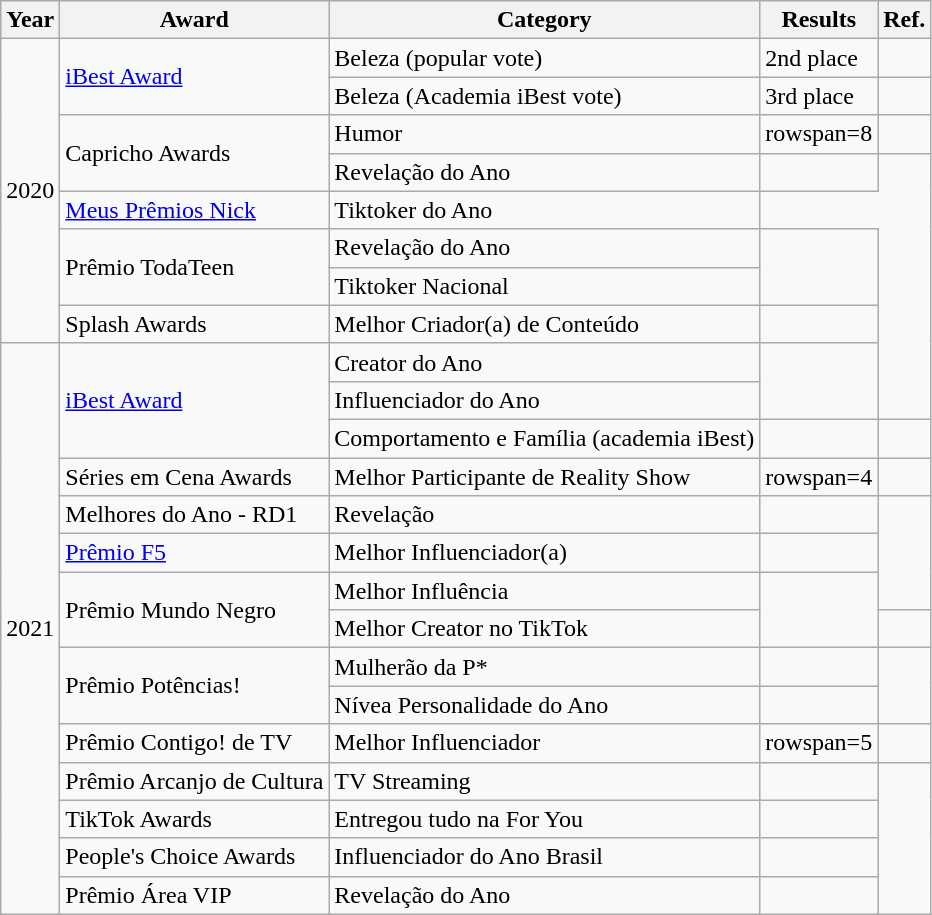<table class="wikitable">
<tr>
<th>Year</th>
<th>Award</th>
<th>Category</th>
<th>Results</th>
<th>Ref.</th>
</tr>
<tr>
<td rowspan="8">2020</td>
<td rowspan="2"><a href='#'>iBest Award</a></td>
<td>Beleza (popular vote)</td>
<td>2nd place</td>
<td></td>
</tr>
<tr>
<td>Beleza (Academia iBest vote)</td>
<td>3rd place</td>
<td></td>
</tr>
<tr>
<td rowspan="2">Capricho Awards</td>
<td>Humor</td>
<td>rowspan=8 </td>
<td></td>
</tr>
<tr>
<td>Revelação do Ano</td>
<td></td>
</tr>
<tr>
<td><a href='#'>Meus Prêmios Nick</a></td>
<td>Tiktoker do Ano</td>
</tr>
<tr>
<td rowspan="2">Prêmio TodaTeen</td>
<td>Revelação do Ano</td>
<td rowspan="2"></td>
</tr>
<tr>
<td>Tiktoker Nacional</td>
</tr>
<tr>
<td>Splash Awards</td>
<td>Melhor Criador(a) de Conteúdo</td>
<td></td>
</tr>
<tr>
<td rowspan="16">2021</td>
<td rowspan="3"><a href='#'>iBest Award</a></td>
<td>Creator do Ano</td>
<td rowspan="2"></td>
</tr>
<tr>
<td>Influenciador do Ano</td>
</tr>
<tr>
<td>Comportamento e Família (academia iBest)</td>
<td></td>
<td></td>
</tr>
<tr>
<td>Séries em Cena Awards</td>
<td>Melhor Participante de Reality Show</td>
<td>rowspan=4 </td>
<td></td>
</tr>
<tr>
<td>Melhores do Ano - RD1</td>
<td>Revelação</td>
<td></td>
</tr>
<tr>
<td><a href='#'>Prêmio F5</a></td>
<td>Melhor Influenciador(a)</td>
<td></td>
</tr>
<tr>
<td rowspan="2">Prêmio Mundo Negro</td>
<td>Melhor Influência</td>
<td rowspan="2"></td>
</tr>
<tr>
<td>Melhor Creator no TikTok</td>
<td></td>
</tr>
<tr>
<td rowspan="2">Prêmio Potências!</td>
<td>Mulherão da P*</td>
<td></td>
<td rowspan="2"></td>
</tr>
<tr>
<td>Nívea Personalidade do Ano</td>
<td></td>
</tr>
<tr>
<td>Prêmio Contigo! de TV</td>
<td>Melhor Influenciador</td>
<td>rowspan=5 </td>
<td></td>
</tr>
<tr>
<td>Prêmio Arcanjo de Cultura</td>
<td>TV Streaming</td>
<td></td>
</tr>
<tr>
<td>TikTok Awards</td>
<td>Entregou tudo na For You</td>
<td></td>
</tr>
<tr>
<td>People's Choice Awards</td>
<td>Influenciador do Ano Brasil</td>
<td></td>
</tr>
<tr>
<td>Prêmio Área VIP</td>
<td>Revelação do Ano</td>
<td></td>
</tr>
</table>
